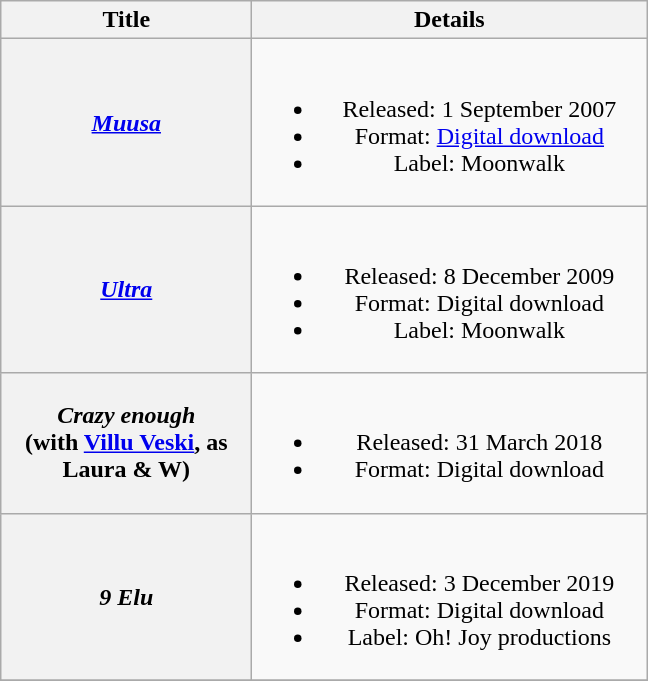<table class="wikitable plainrowheaders" style="text-align:center;" border="1">
<tr>
<th scope="col" style="width:10em;">Title</th>
<th scope="col" style="width:16em;">Details</th>
</tr>
<tr>
<th scope="row"><em><a href='#'>Muusa</a></em></th>
<td><br><ul><li>Released: 1 September 2007</li><li>Format: <a href='#'>Digital download</a></li><li>Label: Moonwalk</li></ul></td>
</tr>
<tr>
<th scope="row"><em><a href='#'>Ultra</a></em></th>
<td><br><ul><li>Released: 8 December 2009</li><li>Format: Digital download</li><li>Label: Moonwalk</li></ul></td>
</tr>
<tr>
<th scope="row"><em>Crazy enough</em> <br><span>(with <a href='#'>Villu Veski</a>, as Laura & W)</span></th>
<td><br><ul><li>Released: 31 March 2018</li><li>Format: Digital download</li></ul></td>
</tr>
<tr>
<th scope="row"><em>9 Elu</em></th>
<td><br><ul><li>Released: 3 December 2019</li><li>Format: Digital download</li><li>Label: Oh! Joy productions</li></ul></td>
</tr>
<tr>
</tr>
</table>
